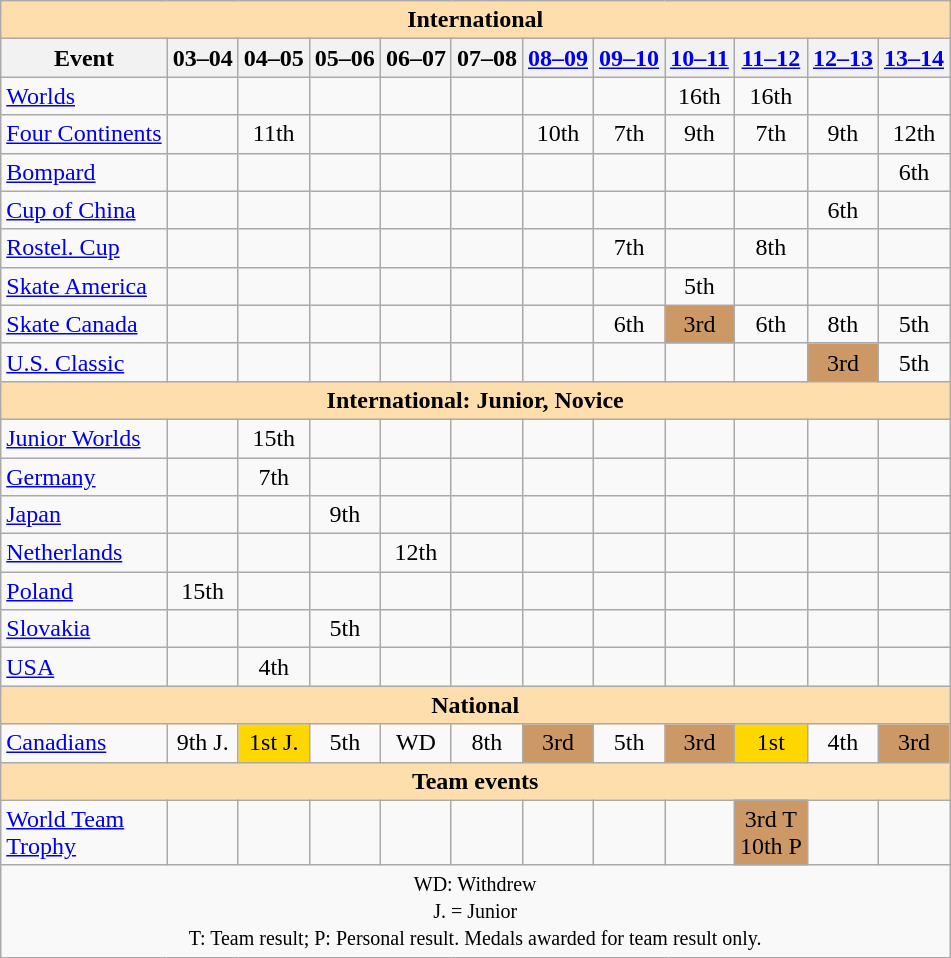<table class="wikitable" style="text-align:center">
<tr>
<th colspan="12" style="background-color: #ffdead; " align="center">International</th>
</tr>
<tr>
<th>Event</th>
<th>03–04</th>
<th>04–05</th>
<th>05–06</th>
<th>06–07</th>
<th>07–08</th>
<th><a href='#'>08–09</a></th>
<th><a href='#'>09–10</a></th>
<th><a href='#'>10–11</a></th>
<th><a href='#'>11–12</a></th>
<th><a href='#'>12–13</a></th>
<th><a href='#'>13–14</a></th>
</tr>
<tr>
<td align=left><a href='#'>Worlds</a></td>
<td></td>
<td></td>
<td></td>
<td></td>
<td></td>
<td></td>
<td></td>
<td>16th</td>
<td>16th</td>
<td></td>
<td></td>
</tr>
<tr>
<td align=left><a href='#'>Four Continents</a></td>
<td></td>
<td>11th</td>
<td></td>
<td></td>
<td></td>
<td>10th</td>
<td>7th</td>
<td>9th</td>
<td>7th</td>
<td>9th</td>
<td>12th</td>
</tr>
<tr>
<td align=left> <a href='#'>Bompard</a></td>
<td></td>
<td></td>
<td></td>
<td></td>
<td></td>
<td></td>
<td></td>
<td></td>
<td></td>
<td></td>
<td>6th</td>
</tr>
<tr>
<td align=left> <a href='#'>Cup of China</a></td>
<td></td>
<td></td>
<td></td>
<td></td>
<td></td>
<td></td>
<td></td>
<td></td>
<td></td>
<td>6th</td>
<td></td>
</tr>
<tr>
<td align=left> <a href='#'>Rostel. Cup</a></td>
<td></td>
<td></td>
<td></td>
<td></td>
<td></td>
<td></td>
<td>7th</td>
<td></td>
<td>8th</td>
<td></td>
<td></td>
</tr>
<tr>
<td align=left> <a href='#'>Skate America</a></td>
<td></td>
<td></td>
<td></td>
<td></td>
<td></td>
<td></td>
<td></td>
<td>5th</td>
<td></td>
<td></td>
<td></td>
</tr>
<tr>
<td align=left> <a href='#'>Skate Canada</a></td>
<td></td>
<td></td>
<td></td>
<td></td>
<td></td>
<td></td>
<td>6th</td>
<td bgcolor=cc9966>3rd</td>
<td>6th</td>
<td>8th</td>
<td>5th</td>
</tr>
<tr>
<td align=left><a href='#'>U.S. Classic</a></td>
<td></td>
<td></td>
<td></td>
<td></td>
<td></td>
<td></td>
<td></td>
<td></td>
<td></td>
<td bgcolor=cc9966>3rd</td>
<td>5th</td>
</tr>
<tr>
<th colspan="12" style="background-color: #ffdead; " align="center">International: Junior, Novice</th>
</tr>
<tr>
<td align=left><a href='#'>Junior Worlds</a></td>
<td></td>
<td>15th</td>
<td></td>
<td></td>
<td></td>
<td></td>
<td></td>
<td></td>
<td></td>
<td></td>
<td></td>
</tr>
<tr>
<td align="left"> <a href='#'>Germany</a></td>
<td></td>
<td>7th</td>
<td></td>
<td></td>
<td></td>
<td></td>
<td></td>
<td></td>
<td></td>
<td></td>
<td></td>
</tr>
<tr>
<td align="left"> <a href='#'>Japan</a></td>
<td></td>
<td></td>
<td>9th</td>
<td></td>
<td></td>
<td></td>
<td></td>
<td></td>
<td></td>
<td></td>
<td></td>
</tr>
<tr>
<td align="left"> <a href='#'>Netherlands</a></td>
<td></td>
<td></td>
<td></td>
<td>12th</td>
<td></td>
<td></td>
<td></td>
<td></td>
<td></td>
<td></td>
<td></td>
</tr>
<tr>
<td align="left"> <a href='#'>Poland</a></td>
<td>15th</td>
<td></td>
<td></td>
<td></td>
<td></td>
<td></td>
<td></td>
<td></td>
<td></td>
<td></td>
<td></td>
</tr>
<tr>
<td align="left"> <a href='#'>Slovakia</a></td>
<td></td>
<td></td>
<td>5th</td>
<td></td>
<td></td>
<td></td>
<td></td>
<td></td>
<td></td>
<td></td>
<td></td>
</tr>
<tr>
<td align="left"> <a href='#'>USA</a></td>
<td></td>
<td>4th</td>
<td></td>
<td></td>
<td></td>
<td></td>
<td></td>
<td></td>
<td></td>
<td></td>
<td></td>
</tr>
<tr>
<th colspan="12" style="background-color: #ffdead; " align="center">National</th>
</tr>
<tr>
<td align="left"><a href='#'>Canadians</a></td>
<td>9th J.</td>
<td bgcolor="gold">1st J.</td>
<td>5th</td>
<td>WD</td>
<td>8th</td>
<td bgcolor="cc9966">3rd</td>
<td>5th</td>
<td bgcolor="cc9966">3rd</td>
<td bgcolor="gold">1st</td>
<td>4th</td>
<td bgcolor="cc9966">3rd</td>
</tr>
<tr>
<th colspan="12" style="background-color: #ffdead; " align="center">Team events</th>
</tr>
<tr>
<td align="left"><a href='#'>World Team<br>Trophy</a></td>
<td></td>
<td></td>
<td></td>
<td></td>
<td></td>
<td></td>
<td></td>
<td></td>
<td bgcolor="cc9966">3rd T <br>10th P</td>
<td></td>
<td></td>
</tr>
<tr>
<td colspan="12" align="center"><small> WD: Withdrew <br> J. = Junior <br> T: Team result; P: Personal result. Medals awarded for team result only. </small></td>
</tr>
</table>
